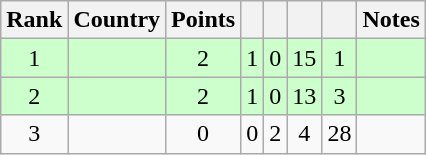<table class="wikitable sortable" style="text-align: center;">
<tr>
<th>Rank</th>
<th>Country</th>
<th>Points</th>
<th></th>
<th></th>
<th></th>
<th></th>
<th>Notes</th>
</tr>
<tr style="background:#cfc;">
<td>1</td>
<td align=left></td>
<td>2</td>
<td>1</td>
<td>0</td>
<td>15</td>
<td>1</td>
<td></td>
</tr>
<tr style="background:#cfc;">
<td>2</td>
<td align=left></td>
<td>2</td>
<td>1</td>
<td>0</td>
<td>13</td>
<td>3</td>
<td></td>
</tr>
<tr>
<td>3</td>
<td align=left></td>
<td>0</td>
<td>0</td>
<td>2</td>
<td>4</td>
<td>28</td>
<td></td>
</tr>
</table>
